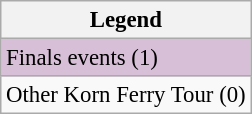<table class="wikitable" style="font-size:95%;">
<tr>
<th>Legend</th>
</tr>
<tr style="background:#D8BFD8;">
<td>Finals events (1)</td>
</tr>
<tr>
<td>Other Korn Ferry Tour (0)</td>
</tr>
</table>
